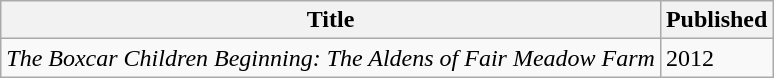<table class="wikitable sortable">
<tr>
<th>Title</th>
<th class="unsortable">Published</th>
</tr>
<tr>
<td><em>The Boxcar Children Beginning: The Aldens of Fair Meadow Farm</em></td>
<td>2012</td>
</tr>
</table>
